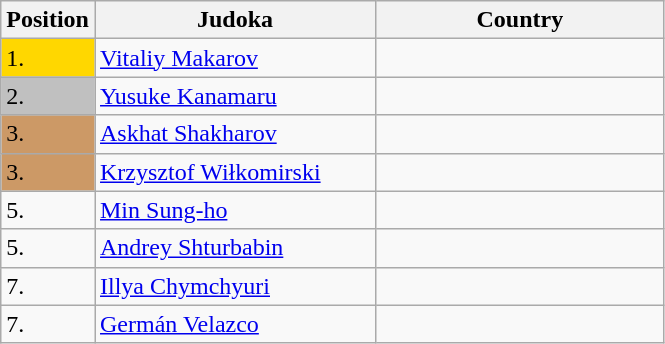<table class=wikitable>
<tr>
<th width=10>Position</th>
<th width=180>Judoka</th>
<th width=185>Country</th>
</tr>
<tr>
<td bgcolor=gold>1.</td>
<td><a href='#'>Vitaliy Makarov</a></td>
<td></td>
</tr>
<tr>
<td bgcolor=silver>2.</td>
<td><a href='#'>Yusuke Kanamaru</a></td>
<td></td>
</tr>
<tr>
<td bgcolor=CC9966>3.</td>
<td><a href='#'>Askhat Shakharov</a></td>
<td></td>
</tr>
<tr>
<td bgcolor=CC9966>3.</td>
<td><a href='#'>Krzysztof Wiłkomirski</a></td>
<td></td>
</tr>
<tr>
<td>5.</td>
<td><a href='#'>Min Sung-ho</a></td>
<td></td>
</tr>
<tr>
<td>5.</td>
<td><a href='#'>Andrey Shturbabin</a></td>
<td></td>
</tr>
<tr>
<td>7.</td>
<td><a href='#'>Illya Chymchyuri</a></td>
<td></td>
</tr>
<tr>
<td>7.</td>
<td><a href='#'>Germán Velazco</a></td>
<td></td>
</tr>
</table>
